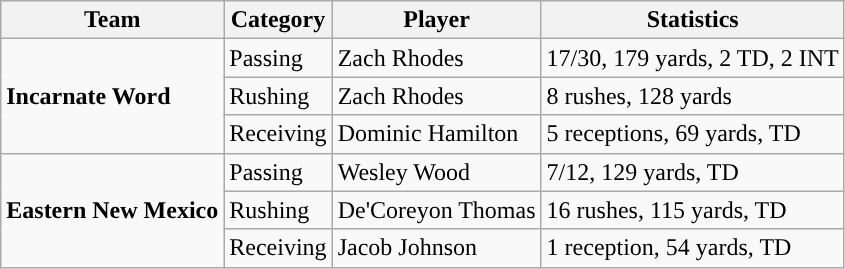<table class="wikitable" style="float: left;">
<tr>
<th>Team</th>
<th>Category</th>
<th>Player</th>
<th>Statistics</th>
</tr>
<tr>
<td rowspan=3><strong>Incarnate Word</strong></td>
<td>Passing</td>
<td>Zach Rhodes</td>
<td>17/30, 179 yards, 2 TD, 2 INT</td>
</tr>
<tr>
<td>Rushing</td>
<td>Zach Rhodes</td>
<td>8 rushes, 128 yards</td>
</tr>
<tr>
<td>Receiving</td>
<td>Dominic Hamilton</td>
<td>5 receptions, 69 yards, TD</td>
</tr>
<tr>
<td rowspan=3><strong>Eastern New Mexico</strong></td>
<td>Passing</td>
<td>Wesley Wood</td>
<td>7/12, 129 yards, TD</td>
</tr>
<tr>
<td>Rushing</td>
<td>De'Coreyon Thomas</td>
<td>16 rushes, 115 yards, TD</td>
</tr>
<tr>
<td>Receiving</td>
<td>Jacob Johnson</td>
<td>1 reception, 54 yards, TD</td>
</tr>
</table>
